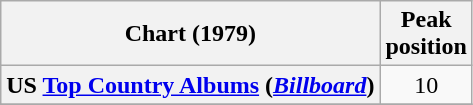<table class="wikitable plainrowheaders" style="text-align:center">
<tr>
<th scope="col">Chart (1979)</th>
<th scope="col">Peak<br>position</th>
</tr>
<tr>
<th scope = "row">US <a href='#'>Top Country Albums</a> (<a href='#'><em>Billboard</em></a>)</th>
<td>10</td>
</tr>
<tr>
</tr>
</table>
